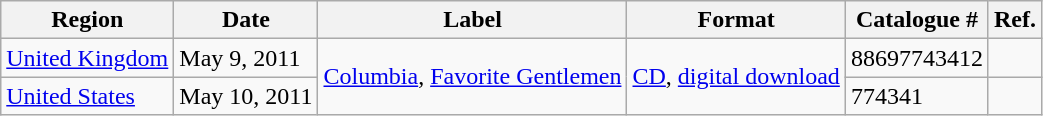<table class="wikitable">
<tr>
<th>Region</th>
<th>Date</th>
<th>Label</th>
<th>Format</th>
<th>Catalogue #</th>
<th>Ref.</th>
</tr>
<tr>
<td> <a href='#'>United Kingdom</a></td>
<td>May 9, 2011</td>
<td rowspan="2"><a href='#'>Columbia</a>, <a href='#'>Favorite Gentlemen</a></td>
<td rowspan="2"><a href='#'>CD</a>, <a href='#'>digital download</a></td>
<td>88697743412</td>
<td></td>
</tr>
<tr>
<td> <a href='#'>United States</a></td>
<td>May 10, 2011</td>
<td>774341</td>
<td></td>
</tr>
</table>
